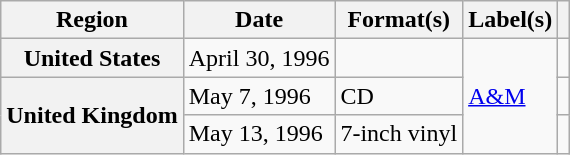<table class="wikitable plainrowheaders">
<tr>
<th scope="col">Region</th>
<th scope="col">Date</th>
<th scope="col">Format(s)</th>
<th scope="col">Label(s)</th>
<th scope="col"></th>
</tr>
<tr>
<th scope="row">United States</th>
<td>April 30, 1996</td>
<td></td>
<td rowspan="3"><a href='#'>A&M</a></td>
<td></td>
</tr>
<tr>
<th scope="row" rowspan="2">United Kingdom</th>
<td>May 7, 1996</td>
<td>CD</td>
<td></td>
</tr>
<tr>
<td>May 13, 1996</td>
<td>7-inch vinyl</td>
<td></td>
</tr>
</table>
